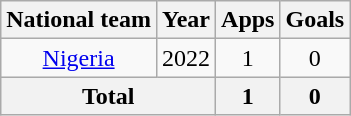<table class="wikitable" style="text-align:center">
<tr>
<th>National team</th>
<th>Year</th>
<th>Apps</th>
<th>Goals</th>
</tr>
<tr>
<td rowspan=1><a href='#'>Nigeria</a></td>
<td>2022</td>
<td>1</td>
<td>0</td>
</tr>
<tr>
<th colspan=2>Total</th>
<th>1</th>
<th>0</th>
</tr>
</table>
